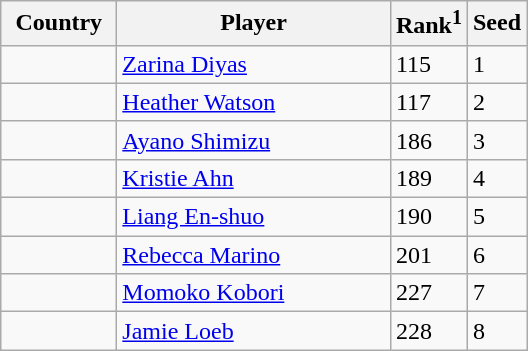<table class="sortable wikitable">
<tr>
<th width="70">Country</th>
<th width="175">Player</th>
<th>Rank<sup>1</sup></th>
<th>Seed</th>
</tr>
<tr>
<td></td>
<td><a href='#'>Zarina Diyas</a></td>
<td>115</td>
<td>1</td>
</tr>
<tr>
<td></td>
<td><a href='#'>Heather Watson</a></td>
<td>117</td>
<td>2</td>
</tr>
<tr>
<td></td>
<td><a href='#'>Ayano Shimizu</a></td>
<td>186</td>
<td>3</td>
</tr>
<tr>
<td></td>
<td><a href='#'>Kristie Ahn</a></td>
<td>189</td>
<td>4</td>
</tr>
<tr>
<td></td>
<td><a href='#'>Liang En-shuo</a></td>
<td>190</td>
<td>5</td>
</tr>
<tr>
<td></td>
<td><a href='#'>Rebecca Marino</a></td>
<td>201</td>
<td>6</td>
</tr>
<tr>
<td></td>
<td><a href='#'>Momoko Kobori</a></td>
<td>227</td>
<td>7</td>
</tr>
<tr>
<td></td>
<td><a href='#'>Jamie Loeb</a></td>
<td>228</td>
<td>8</td>
</tr>
</table>
